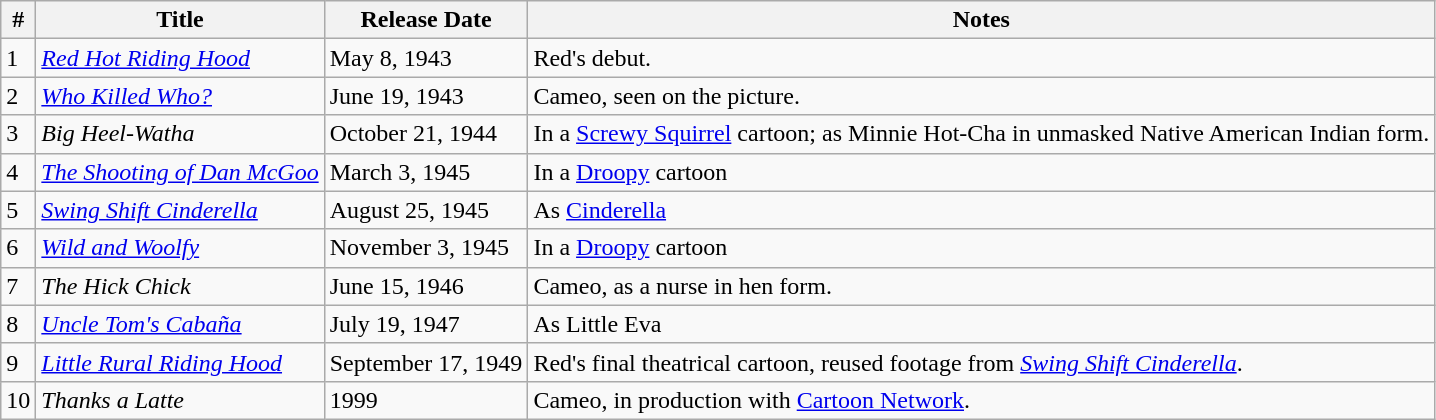<table class="wikitable">
<tr>
<th>#</th>
<th>Title</th>
<th>Release Date</th>
<th>Notes</th>
</tr>
<tr>
<td>1</td>
<td><em><a href='#'>Red Hot Riding Hood</a></em></td>
<td>May 8, 1943</td>
<td>Red's debut.</td>
</tr>
<tr>
<td>2</td>
<td><em><a href='#'>Who Killed Who?</a></em></td>
<td>June 19, 1943</td>
<td>Cameo, seen on the picture.</td>
</tr>
<tr>
<td>3</td>
<td><em>Big Heel-Watha</em></td>
<td>October 21, 1944</td>
<td>In a <a href='#'>Screwy Squirrel</a> cartoon; as Minnie Hot-Cha in unmasked Native American Indian form.</td>
</tr>
<tr>
<td>4</td>
<td><em><a href='#'>The Shooting of Dan McGoo</a></em></td>
<td>March 3, 1945</td>
<td>In a <a href='#'>Droopy</a> cartoon</td>
</tr>
<tr>
<td>5</td>
<td><em><a href='#'>Swing Shift Cinderella</a></em></td>
<td>August 25, 1945</td>
<td>As <a href='#'>Cinderella</a></td>
</tr>
<tr>
<td>6</td>
<td><em><a href='#'>Wild and Woolfy</a></em></td>
<td>November 3, 1945</td>
<td>In a <a href='#'>Droopy</a> cartoon</td>
</tr>
<tr>
<td>7</td>
<td><em>The Hick Chick</em></td>
<td>June 15, 1946</td>
<td>Cameo, as a nurse in hen form.</td>
</tr>
<tr>
<td>8</td>
<td><em><a href='#'>Uncle Tom's Cabaña</a></em></td>
<td>July 19, 1947</td>
<td>As Little Eva</td>
</tr>
<tr>
<td>9</td>
<td><em><a href='#'>Little Rural Riding Hood</a></em></td>
<td>September 17, 1949</td>
<td>Red's final theatrical cartoon, reused footage from <em><a href='#'>Swing Shift Cinderella</a></em>.</td>
</tr>
<tr>
<td>10</td>
<td><em>Thanks a Latte</em></td>
<td>1999</td>
<td>Cameo, in production with <a href='#'>Cartoon Network</a>.</td>
</tr>
</table>
